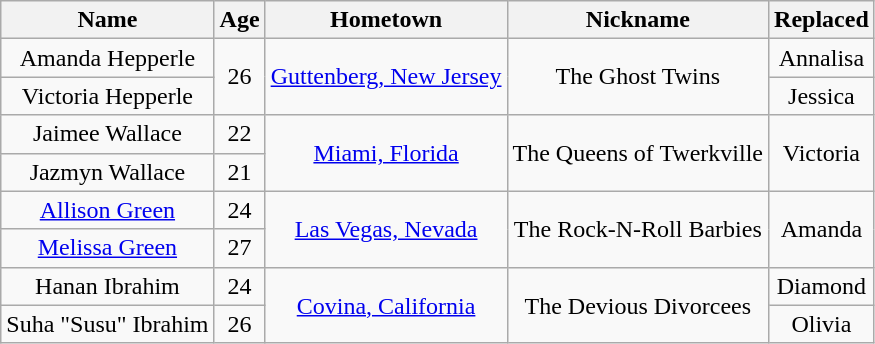<table class="wikitable sortable plainrowheaders" style="text-align:center;">
<tr>
<th scope="col">Name</th>
<th scope="col">Age</th>
<th scope="col">Hometown</th>
<th scope="col">Nickname</th>
<th scope="col">Replaced</th>
</tr>
<tr>
<td scope="row">Amanda Hepperle</td>
<td rowspan="2">26</td>
<td rowspan="2"><a href='#'>Guttenberg, New Jersey</a></td>
<td rowspan="2">The Ghost Twins</td>
<td>Annalisa</td>
</tr>
<tr>
<td scope="row">Victoria Hepperle</td>
<td>Jessica</td>
</tr>
<tr>
<td scope="row">Jaimee Wallace</td>
<td>22</td>
<td rowspan="2"><a href='#'>Miami, Florida</a></td>
<td rowspan="2">The Queens of Twerkville</td>
<td rowspan="2">Victoria</td>
</tr>
<tr>
<td scope="row">Jazmyn Wallace</td>
<td>21</td>
</tr>
<tr>
<td scope="row"><a href='#'>Allison Green</a></td>
<td>24</td>
<td rowspan="2"><a href='#'>Las Vegas, Nevada</a></td>
<td rowspan="2">The Rock-N-Roll Barbies</td>
<td rowspan="2">Amanda</td>
</tr>
<tr>
<td scope="row"><a href='#'>Melissa Green</a></td>
<td>27</td>
</tr>
<tr>
<td scope="row">Hanan Ibrahim</td>
<td>24</td>
<td rowspan="2"><a href='#'>Covina, California</a></td>
<td rowspan="2">The Devious Divorcees</td>
<td>Diamond</td>
</tr>
<tr>
<td scope="row">Suha "Susu" Ibrahim</td>
<td>26</td>
<td>Olivia</td>
</tr>
</table>
